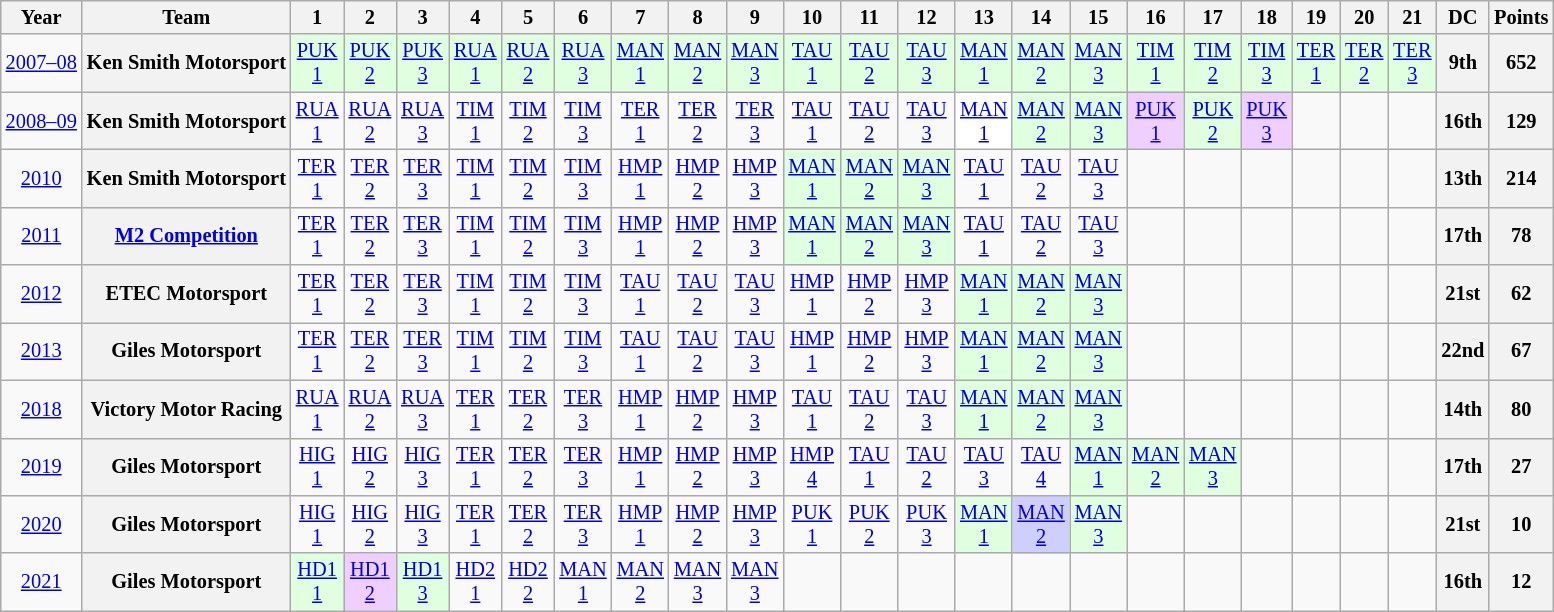<table class="wikitable" style="text-align:center; font-size:85%">
<tr>
<th>Year</th>
<th>Team</th>
<th>1</th>
<th>2</th>
<th>3</th>
<th>4</th>
<th>5</th>
<th>6</th>
<th>7</th>
<th>8</th>
<th>9</th>
<th>10</th>
<th>11</th>
<th>12</th>
<th>13</th>
<th>14</th>
<th>15</th>
<th>16</th>
<th>17</th>
<th>18</th>
<th>19</th>
<th>20</th>
<th>21</th>
<th>DC</th>
<th>Points</th>
</tr>
<tr>
<td><a href='#'>2007–08</a></td>
<th>Ken Smith Motorsport</th>
<td style="background: #DFFFDF"><a href='#'>PUK<br>1</a><br></td>
<td style="background: #DFFFDF"><a href='#'>PUK<br>2</a><br></td>
<td style="background: #DFFFDF"><a href='#'>PUK<br>3</a><br></td>
<td style="background: #DFFFDF"><a href='#'>RUA<br>1</a><br></td>
<td style="background: #DFFFDF"><a href='#'>RUA<br>2</a><br></td>
<td style="background: #DFFFDF"><a href='#'>RUA<br>3</a><br></td>
<td style="background: #DFFFDF"><a href='#'>MAN<br>1</a><br></td>
<td style="background: #DFFFDF"><a href='#'>MAN<br>2</a><br></td>
<td style="background: #DFFFDF"><a href='#'>MAN<br>3</a><br></td>
<td style="background: #DFFFDF"><a href='#'>TAU<br>1</a><br></td>
<td style="background: #DFFFDF"><a href='#'>TAU<br>2</a><br></td>
<td style="background: #DFFFDF"><a href='#'>TAU<br>3</a><br></td>
<td style="background: #DFFFDF"><a href='#'>MAN<br>1</a><br></td>
<td style="background: #DFFFDF"><a href='#'>MAN<br>2</a><br></td>
<td style="background: #DFFFDF"><a href='#'>MAN<br>3</a><br></td>
<td style="background: #DFFFDF"><a href='#'>TIM<br>1</a><br></td>
<td style="background: #DFFFDF"><a href='#'>TIM<br>2</a><br></td>
<td style="background: #DFFFDF"><a href='#'>TIM<br>3</a><br></td>
<td style="background: #DFFFDF"><a href='#'>TER<br>1</a><br></td>
<td style="background: #DFFFDF"><a href='#'>TER<br>2</a><br></td>
<td style="background: #DFFFDF"><a href='#'>TER<br>3</a><br></td>
<th>9th</th>
<th>652</th>
</tr>
<tr>
<td><a href='#'>2008–09</a></td>
<th>Ken Smith Motorsport</th>
<td><a href='#'>RUA<br>1</a></td>
<td><a href='#'>RUA<br>2</a></td>
<td><a href='#'>RUA<br>3</a></td>
<td><a href='#'>TIM<br>1</a></td>
<td><a href='#'>TIM<br>2</a></td>
<td><a href='#'>TIM<br>3</a></td>
<td><a href='#'>TER<br>1</a></td>
<td><a href='#'>TER<br>2</a></td>
<td><a href='#'>TER<br>3</a></td>
<td><a href='#'>TAU<br>1</a></td>
<td><a href='#'>TAU<br>2</a></td>
<td><a href='#'>TAU<br>3</a></td>
<td style="background: #FFFFFF"><a href='#'>MAN<br>1</a><br></td>
<td style="background: #DFFFDF"><a href='#'>MAN<br>2</a><br></td>
<td style="background: #DFFFDF"><a href='#'>MAN<br>3</a><br></td>
<td style="background: #EFCFFF"><a href='#'>PUK<br>1</a><br></td>
<td style="background: #DFFFDF"><a href='#'>PUK<br>2</a><br></td>
<td style="background: #EFCFFF"><a href='#'>PUK<br>3</a><br></td>
<td></td>
<td></td>
<td></td>
<th>16th</th>
<th>129</th>
</tr>
<tr>
<td><a href='#'>2010</a></td>
<th>Ken Smith Motorsport</th>
<td><a href='#'>TER<br>1</a></td>
<td><a href='#'>TER<br>2</a></td>
<td><a href='#'>TER<br>3</a></td>
<td><a href='#'>TIM<br>1</a></td>
<td><a href='#'>TIM<br>2</a></td>
<td><a href='#'>TIM<br>3</a></td>
<td><a href='#'>HMP<br>1</a><br></td>
<td><a href='#'>HMP<br>2</a><br></td>
<td><a href='#'>HMP<br>3</a><br></td>
<td style="background: #DFFFDF"><a href='#'>MAN<br>1</a><br></td>
<td style="background: #DFFFDF"><a href='#'>MAN<br>2</a><br></td>
<td style="background: #DFFFDF"><a href='#'>MAN<br>3</a><br></td>
<td><a href='#'>TAU<br>1</a></td>
<td><a href='#'>TAU<br>2</a></td>
<td><a href='#'>TAU<br>3</a></td>
<td></td>
<td></td>
<td></td>
<td></td>
<td></td>
<td></td>
<th>13th</th>
<th>214</th>
</tr>
<tr>
<td><a href='#'>2011</a></td>
<th><a href='#'>M2 Competition</a></th>
<td><a href='#'>TER<br>1</a></td>
<td><a href='#'>TER<br>2</a></td>
<td><a href='#'>TER<br>3</a></td>
<td><a href='#'>TIM<br>1</a></td>
<td><a href='#'>TIM<br>2</a></td>
<td><a href='#'>TIM<br>3</a></td>
<td><a href='#'>HMP<br>1</a></td>
<td><a href='#'>HMP<br>2</a></td>
<td><a href='#'>HMP<br>3</a></td>
<td style="background: #DFFFDF"><a href='#'>MAN<br>1</a><br></td>
<td style="background: #DFFFDF"><a href='#'>MAN<br>2</a><br></td>
<td style="background: #DFFFDF"><a href='#'>MAN<br>3</a><br></td>
<td><a href='#'>TAU<br>1</a></td>
<td><a href='#'>TAU<br>2</a></td>
<td><a href='#'>TAU<br>3</a></td>
<td></td>
<td></td>
<td></td>
<td></td>
<td></td>
<td></td>
<th>17th</th>
<th>78</th>
</tr>
<tr>
<td><a href='#'>2012</a></td>
<th>ETEC Motorsport</th>
<td><a href='#'>TER<br>1</a></td>
<td><a href='#'>TER<br>2</a></td>
<td><a href='#'>TER<br>3</a></td>
<td><a href='#'>TIM<br>1</a></td>
<td><a href='#'>TIM<br>2</a></td>
<td><a href='#'>TIM<br>3</a></td>
<td><a href='#'>TAU<br>1</a></td>
<td><a href='#'>TAU<br>2</a></td>
<td><a href='#'>TAU<br>3</a></td>
<td><a href='#'>HMP<br>1</a></td>
<td><a href='#'>HMP<br>2</a></td>
<td><a href='#'>HMP<br>3</a></td>
<td style="background: #DFFFDF"><a href='#'>MAN<br>1</a><br></td>
<td style="background: #DFFFDF"><a href='#'>MAN<br>2</a><br></td>
<td style="background: #DFFFDF"><a href='#'>MAN<br>3</a><br></td>
<td></td>
<td></td>
<td></td>
<td></td>
<td></td>
<td></td>
<th>21st</th>
<th>62</th>
</tr>
<tr>
<td><a href='#'>2013</a></td>
<th>Giles Motorsport</th>
<td><a href='#'>TER<br>1</a></td>
<td><a href='#'>TER<br>2</a></td>
<td><a href='#'>TER<br>3</a></td>
<td><a href='#'>TIM<br>1</a></td>
<td><a href='#'>TIM<br>2</a></td>
<td><a href='#'>TIM<br>3</a></td>
<td><a href='#'>TAU<br>1</a></td>
<td><a href='#'>TAU<br>2</a></td>
<td><a href='#'>TAU<br>3</a></td>
<td><a href='#'>HMP<br>1</a></td>
<td><a href='#'>HMP<br>2</a></td>
<td><a href='#'>HMP<br>3</a></td>
<td style="background: #DFFFDF"><a href='#'>MAN<br>1</a><br></td>
<td style="background: #DFFFDF"><a href='#'>MAN<br>2</a><br></td>
<td style="background: #DFFFDF"><a href='#'>MAN<br>3</a><br></td>
<td></td>
<td></td>
<td></td>
<td></td>
<td></td>
<td></td>
<th>22nd</th>
<th>67</th>
</tr>
<tr>
<td><a href='#'>2018</a></td>
<th>Victory Motor Racing</th>
<td><a href='#'>RUA<br>1</a></td>
<td><a href='#'>RUA<br>2</a></td>
<td><a href='#'>RUA<br>3</a></td>
<td><a href='#'>TER<br>1</a></td>
<td><a href='#'>TER<br>2</a></td>
<td><a href='#'>TER<br>3</a></td>
<td><a href='#'>HMP<br>1</a></td>
<td><a href='#'>HMP<br>2</a></td>
<td><a href='#'>HMP<br>3</a></td>
<td><a href='#'>TAU<br>1</a></td>
<td><a href='#'>TAU<br>2</a></td>
<td><a href='#'>TAU<br>3</a></td>
<td style="background: #DFFFDF"><a href='#'>MAN<br>1</a><br></td>
<td style="background: #DFFFDF"><a href='#'>MAN<br>2</a><br></td>
<td style="background: #DFFFDF"><a href='#'>MAN<br>3</a><br></td>
<td></td>
<td></td>
<td></td>
<td></td>
<td></td>
<td></td>
<th>14th</th>
<th>80</th>
</tr>
<tr>
<td><a href='#'>2019</a></td>
<th>Giles Motorsport</th>
<td><a href='#'>HIG<br>1</a></td>
<td><a href='#'>HIG<br>2</a></td>
<td><a href='#'>HIG<br>3</a></td>
<td><a href='#'>TER<br>1</a></td>
<td><a href='#'>TER<br>2</a></td>
<td><a href='#'>TER<br>3</a></td>
<td><a href='#'>HMP<br>1</a></td>
<td><a href='#'>HMP<br>2</a></td>
<td><a href='#'>HMP<br>3</a></td>
<td><a href='#'>HMP<br>4</a></td>
<td><a href='#'>TAU<br>1</a></td>
<td><a href='#'>TAU<br>2</a></td>
<td><a href='#'>TAU<br>3</a></td>
<td><a href='#'>TAU<br>4</a></td>
<td style="background: #DFFFDF"><a href='#'>MAN<br>1</a><br></td>
<td style="background: #DFFFDF"><a href='#'>MAN<br>2</a><br></td>
<td style="background: #DFFFDF"><a href='#'>MAN<br>3</a><br></td>
<td></td>
<td></td>
<td></td>
<td></td>
<th>17th</th>
<th>27</th>
</tr>
<tr>
<td><a href='#'>2020</a></td>
<th>Giles Motorsport</th>
<td><a href='#'>HIG<br>1</a></td>
<td><a href='#'>HIG<br>2</a></td>
<td><a href='#'>HIG<br>3</a></td>
<td><a href='#'>TER<br>1</a></td>
<td><a href='#'>TER<br>2</a></td>
<td><a href='#'>TER<br>3</a></td>
<td><a href='#'>HMP<br>1</a></td>
<td><a href='#'>HMP<br>2</a></td>
<td><a href='#'>HMP<br>3</a></td>
<td><a href='#'>PUK<br>1</a></td>
<td><a href='#'>PUK<br>2</a></td>
<td><a href='#'>PUK<br>3</a></td>
<td style="background: #DFFFDF"><a href='#'>MAN<br>1</a><br></td>
<td style="background: #CFCFFF"><a href='#'>MAN<br>2</a><br></td>
<td style="background: #DFFFDF"><a href='#'>MAN<br>3</a><br></td>
<td></td>
<td></td>
<td></td>
<td></td>
<td></td>
<td></td>
<th>21st</th>
<th>10</th>
</tr>
<tr>
<td><a href='#'>2021</a></td>
<th>Giles Motorsport</th>
<td style="background:#DFFFDF;"><a href='#'>HD1<br>1</a><br></td>
<td style="background:#EFCFFF;"><a href='#'>HD1<br>2</a><br></td>
<td style="background:#DFFFDF;"><a href='#'>HD1<br>3</a><br></td>
<td><a href='#'>HD2<br>1</a></td>
<td><a href='#'>HD2<br>2</a></td>
<td><a href='#'>MAN<br>1</a></td>
<td><a href='#'>MAN<br>2</a></td>
<td><a href='#'>MAN<br>3</a></td>
<td><a href='#'>MAN<br>3</a></td>
<td></td>
<td></td>
<td></td>
<td></td>
<td></td>
<td></td>
<td></td>
<td></td>
<td></td>
<td></td>
<td></td>
<td></td>
<th>16th</th>
<th>12</th>
</tr>
</table>
